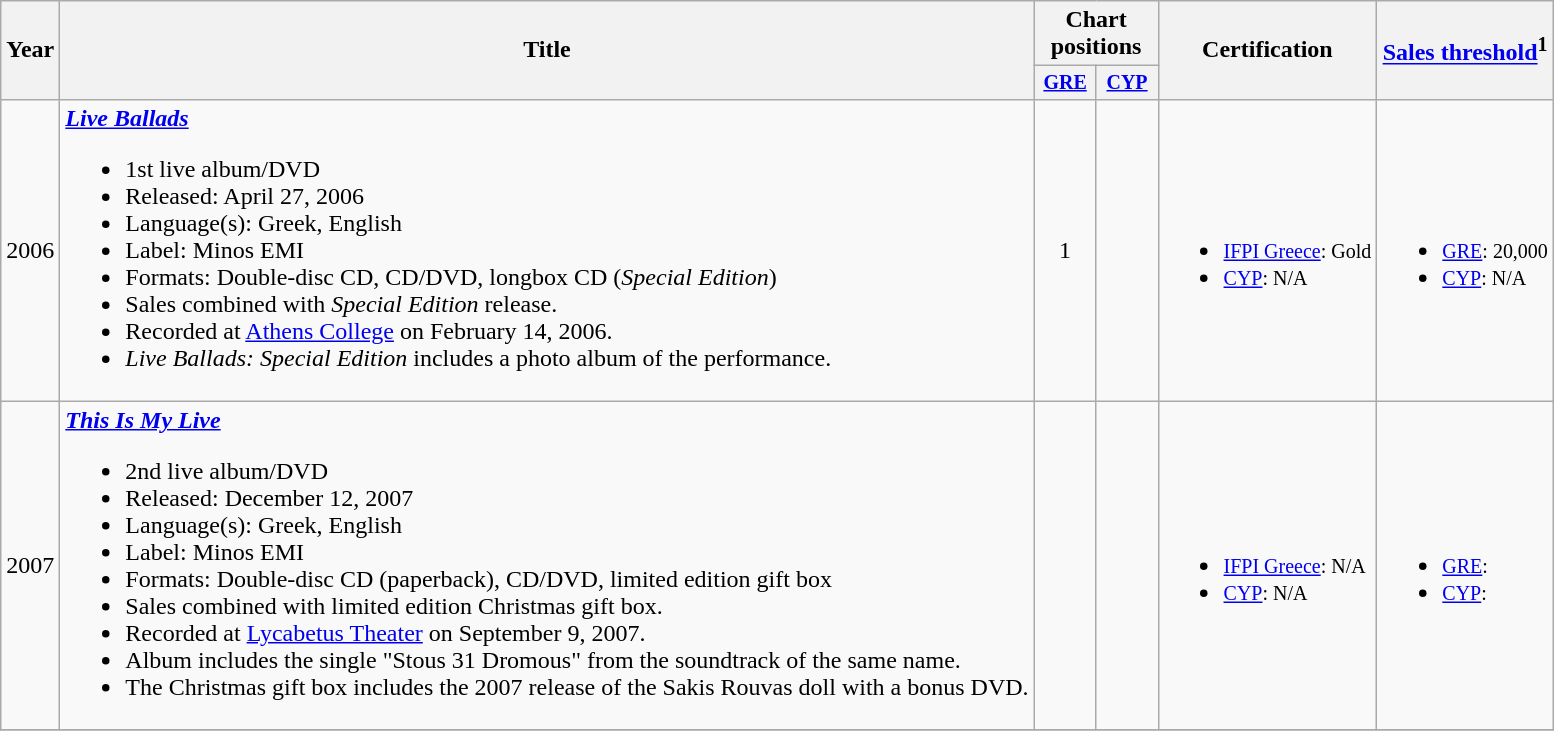<table class="wikitable">
<tr>
<th rowspan="2">Year</th>
<th rowspan="2">Title</th>
<th colspan="2">Chart positions</th>
<th rowspan="2">Certification</th>
<th rowspan="2"><a href='#'>Sales threshold</a><sup>1</sup></th>
</tr>
<tr style="font-size:smaller;">
<th width="35"><a href='#'>GRE</a></th>
<th width="35"><a href='#'>CYP</a></th>
</tr>
<tr>
<td style="text-align:center;">2006</td>
<td><strong><em><a href='#'>Live Ballads</a></em></strong><br><ul><li>1st live album/DVD</li><li>Released: April 27, 2006</li><li>Language(s): Greek, English</li><li>Label: Minos EMI</li><li>Formats: Double-disc CD, CD/DVD, longbox CD (<em>Special Edition</em>)</li><li>Sales combined with <em>Special Edition</em> release.</li><li>Recorded at <a href='#'>Athens College</a> on February 14, 2006.</li><li><em>Live Ballads: Special Edition</em> includes a photo album of the performance.</li></ul></td>
<td style="text-align:center;">1</td>
<td style="text-align:center;"></td>
<td align="left"><br><ul><li><small><a href='#'>IFPI Greece</a>: Gold</small></li><li><small><a href='#'>CYP</a>: N/A</small></li></ul></td>
<td align="left"><br><ul><li><small><a href='#'>GRE</a>: 20,000</small></li><li><small><a href='#'>CYP</a>: N/A</small></li></ul></td>
</tr>
<tr>
<td style="text-align:center;">2007</td>
<td><strong><em><a href='#'>This Is My Live</a></em></strong><br><ul><li>2nd live album/DVD</li><li>Released: December 12, 2007</li><li>Language(s): Greek, English</li><li>Label: Minos EMI</li><li>Formats: Double-disc CD (paperback), CD/DVD, limited edition gift box</li><li>Sales combined with limited edition Christmas gift box.</li><li>Recorded at <a href='#'>Lycabetus Theater</a> on September 9, 2007.</li><li>Album includes the single "Stous 31 Dromous" from the soundtrack of the same name.</li><li>The Christmas gift box includes the 2007 release of the Sakis Rouvas doll with a bonus DVD.</li></ul></td>
<td style="text-align:center;"></td>
<td style="text-align:center;"></td>
<td align="left"><br><ul><li><small><a href='#'>IFPI Greece</a>: N/A</small></li><li><small><a href='#'>CYP</a>: N/A</small></li></ul></td>
<td align="left"><br><ul><li><small><a href='#'>GRE</a>:</small></li><li><small><a href='#'>CYP</a>: </small></li></ul></td>
</tr>
<tr>
</tr>
</table>
